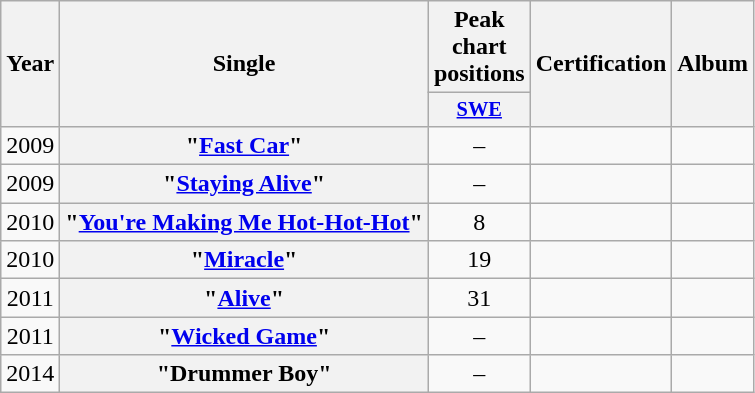<table class="wikitable plainrowheaders" style="text-align:center;">
<tr>
<th scope="col" rowspan="2">Year</th>
<th scope="col" rowspan="2">Single</th>
<th scope="col">Peak chart positions</th>
<th scope="col" rowspan="2">Certification</th>
<th scope="col" rowspan="2">Album</th>
</tr>
<tr>
<th scope="col" style="width:3em;font-size:85%;"><a href='#'>SWE</a><br></th>
</tr>
<tr>
<td>2009</td>
<th scope="row">"<a href='#'>Fast Car</a>"</th>
<td>–</td>
<td></td>
<td></td>
</tr>
<tr>
<td>2009</td>
<th scope="row">"<a href='#'>Staying Alive</a>"</th>
<td>–</td>
<td></td>
<td></td>
</tr>
<tr>
<td>2010</td>
<th scope="row">"<a href='#'>You're Making Me Hot-Hot-Hot</a>"</th>
<td>8</td>
<td></td>
<td></td>
</tr>
<tr>
<td>2010</td>
<th scope="row">"<a href='#'>Miracle</a>"</th>
<td>19</td>
<td></td>
<td></td>
</tr>
<tr>
<td>2011</td>
<th scope="row">"<a href='#'>Alive</a>"</th>
<td>31</td>
<td></td>
<td></td>
</tr>
<tr>
<td>2011</td>
<th scope="row">"<a href='#'>Wicked Game</a>"</th>
<td>–</td>
<td></td>
<td></td>
</tr>
<tr>
<td>2014</td>
<th scope="row">"Drummer Boy"</th>
<td>–</td>
<td></td>
<td></td>
</tr>
</table>
